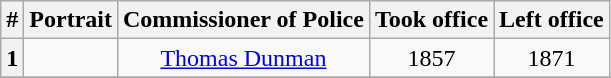<table class="wikitable" style="text-align:center">
<tr>
<th>#</th>
<th>Portrait</th>
<th>Commissioner of Police</th>
<th>Took office</th>
<th>Left office</th>
</tr>
<tr>
<th>1</th>
<td></td>
<td><a href='#'>Thomas Dunman</a></td>
<td>1857</td>
<td>1871</td>
</tr>
<tr>
</tr>
</table>
